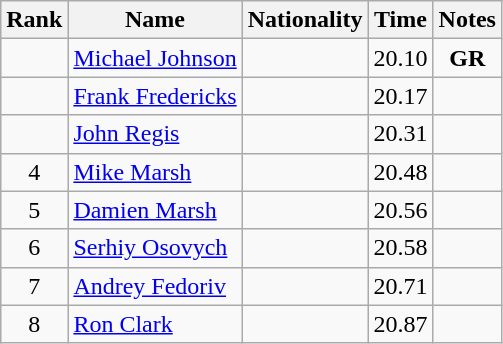<table class="wikitable sortable" style="text-align:center">
<tr>
<th>Rank</th>
<th>Name</th>
<th>Nationality</th>
<th>Time</th>
<th>Notes</th>
</tr>
<tr>
<td></td>
<td align=left><a href='#'>Michael Johnson</a></td>
<td align=left></td>
<td>20.10</td>
<td><strong>GR</strong></td>
</tr>
<tr>
<td></td>
<td align=left><a href='#'>Frank Fredericks</a></td>
<td align=left></td>
<td>20.17</td>
<td></td>
</tr>
<tr>
<td></td>
<td align=left><a href='#'>John Regis</a></td>
<td align=left></td>
<td>20.31</td>
<td></td>
</tr>
<tr>
<td>4</td>
<td align=left><a href='#'>Mike Marsh</a></td>
<td align=left></td>
<td>20.48</td>
<td></td>
</tr>
<tr>
<td>5</td>
<td align=left><a href='#'>Damien Marsh</a></td>
<td align=left></td>
<td>20.56</td>
<td></td>
</tr>
<tr>
<td>6</td>
<td align=left><a href='#'>Serhiy Osovych</a></td>
<td align=left></td>
<td>20.58</td>
<td></td>
</tr>
<tr>
<td>7</td>
<td align=left><a href='#'>Andrey Fedoriv</a></td>
<td align=left></td>
<td>20.71</td>
<td></td>
</tr>
<tr>
<td>8</td>
<td align=left><a href='#'>Ron Clark</a></td>
<td align=left></td>
<td>20.87</td>
<td></td>
</tr>
</table>
